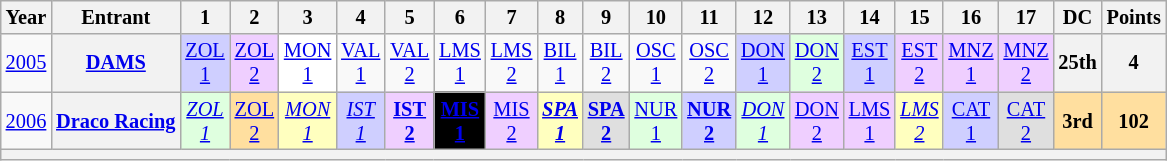<table class="wikitable" style="text-align:center; font-size:85%">
<tr>
<th>Year</th>
<th>Entrant</th>
<th>1</th>
<th>2</th>
<th>3</th>
<th>4</th>
<th>5</th>
<th>6</th>
<th>7</th>
<th>8</th>
<th>9</th>
<th>10</th>
<th>11</th>
<th>12</th>
<th>13</th>
<th>14</th>
<th>15</th>
<th>16</th>
<th>17</th>
<th>DC</th>
<th>Points</th>
</tr>
<tr>
<td><a href='#'>2005</a></td>
<th nowrap><a href='#'>DAMS</a></th>
<td style="background:#CFCFFF;"><a href='#'>ZOL<br>1</a><br></td>
<td style="background:#EFCFFF;"><a href='#'>ZOL<br>2</a><br></td>
<td style="background:#FFFFFF;"><a href='#'>MON<br>1</a><br></td>
<td><a href='#'>VAL<br>1</a></td>
<td><a href='#'>VAL<br>2</a></td>
<td><a href='#'>LMS<br>1</a></td>
<td><a href='#'>LMS<br>2</a></td>
<td><a href='#'>BIL<br>1</a></td>
<td><a href='#'>BIL<br>2</a></td>
<td><a href='#'>OSC<br>1</a></td>
<td><a href='#'>OSC<br>2</a></td>
<td style="background:#CFCFFF;"><a href='#'>DON<br>1</a><br></td>
<td style="background:#DFFFDF;"><a href='#'>DON<br>2</a><br></td>
<td style="background:#CFCFFF;"><a href='#'>EST<br>1</a><br></td>
<td style="background:#EFCFFF;"><a href='#'>EST<br>2</a><br></td>
<td style="background:#EFCFFF;"><a href='#'>MNZ<br>1</a><br></td>
<td style="background:#EFCFFF;"><a href='#'>MNZ<br>2</a><br></td>
<th>25th</th>
<th>4</th>
</tr>
<tr>
<td><a href='#'>2006</a></td>
<th nowrap><a href='#'>Draco Racing</a></th>
<td style="background:#DFFFDF;"><em><a href='#'>ZOL<br>1</a></em><br></td>
<td style="background:#FFDF9F;"><a href='#'>ZOL<br>2</a><br></td>
<td style="background:#FFFFBF;"><em><a href='#'>MON<br>1</a></em><br></td>
<td style="background:#CFCFFF;"><em><a href='#'>IST<br>1</a></em><br></td>
<td style="background:#EFCFFF;"><strong><a href='#'>IST<br>2</a></strong><br></td>
<td style="background:#000000; color:white"><strong><a href='#'><span>MIS<br>1</span></a></strong><br></td>
<td style="background:#EFCFFF;"><a href='#'>MIS<br>2</a><br></td>
<td style="background:#FFFFBF;"><strong><em><a href='#'>SPA<br>1</a></em></strong><br></td>
<td style="background:#DFDFDF;"><strong><a href='#'>SPA<br>2</a></strong><br></td>
<td style="background:#DFFFDF;"><a href='#'>NUR<br>1</a><br></td>
<td style="background:#CFCFFF;"><strong><a href='#'>NUR<br>2</a></strong><br></td>
<td style="background:#DFFFDF;"><em><a href='#'>DON<br>1</a></em><br></td>
<td style="background:#EFCFFF;"><a href='#'>DON<br>2</a><br></td>
<td style="background:#EFCFFF;"><a href='#'>LMS<br>1</a><br></td>
<td style="background:#FFFFBF;"><em><a href='#'>LMS<br>2</a></em><br></td>
<td style="background:#CFCFFF;"><a href='#'>CAT<br>1</a><br></td>
<td style="background:#DFDFDF;"><a href='#'>CAT<br>2</a><br></td>
<th style="background:#FFDF9F;">3rd</th>
<th style="background:#FFDF9F;">102</th>
</tr>
<tr>
<th colspan="21"></th>
</tr>
</table>
